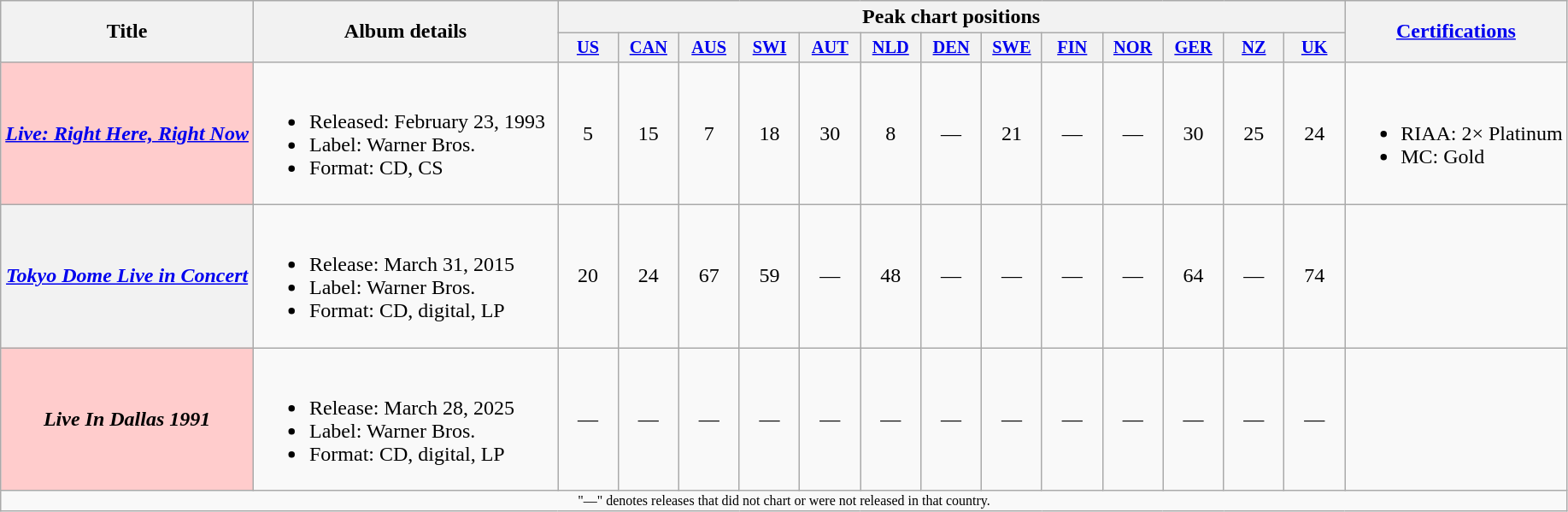<table class="wikitable plainrowheaders">
<tr>
<th rowspan="2">Title</th>
<th rowspan="2" style="width:230px;">Album details</th>
<th colspan="13">Peak chart positions</th>
<th rowspan="2"><a href='#'>Certifications</a><br></th>
</tr>
<tr>
<th style="width:3em;font-size:85%"><a href='#'>US</a><br></th>
<th style="width:3em;font-size:85%"><a href='#'>CAN</a><br></th>
<th style="width:3em;font-size:85%"><a href='#'>AUS</a><br></th>
<th style="width:3em;font-size:85%"><a href='#'>SWI</a><br></th>
<th style="width:3em;font-size:85%"><a href='#'>AUT</a><br></th>
<th style="width:3em;font-size:85%"><a href='#'>NLD</a><br></th>
<th style="width:3em;font-size:85%"><a href='#'>DEN</a><br></th>
<th style="width:3em;font-size:85%"><a href='#'>SWE</a><br></th>
<th style="width:3em;font-size:85%"><a href='#'>FIN</a><br></th>
<th style="width:3em;font-size:85%"><a href='#'>NOR</a><br></th>
<th style="width:3em;font-size:85%"><a href='#'>GER</a><br></th>
<th style="width:3em;font-size:85%"><a href='#'>NZ</a><br></th>
<th style="width:3em;font-size:85%"><a href='#'>UK</a><br></th>
</tr>
<tr>
<th scope="row" style="background-color:#ffcccc"><em><a href='#'>Live: Right Here, Right Now</a></em></th>
<td><br><ul><li>Released: February 23, 1993</li><li>Label: Warner Bros.</li><li>Format: CD, CS</li></ul></td>
<td style="text-align:center;">5</td>
<td style="text-align:center;">15</td>
<td style="text-align:center;">7</td>
<td style="text-align:center;">18</td>
<td style="text-align:center;">30</td>
<td style="text-align:center;">8</td>
<td style="text-align:center;">—</td>
<td style="text-align:center;">21</td>
<td style="text-align:center;">—</td>
<td style="text-align:center;">—</td>
<td style="text-align:center;">30</td>
<td style="text-align:center;">25</td>
<td style="text-align:center;">24</td>
<td><br><ul><li>RIAA: 2× Platinum</li><li>MC: Gold</li></ul></td>
</tr>
<tr>
<th scope="row"><em><a href='#'>Tokyo Dome Live in Concert</a></em></th>
<td><br><ul><li>Release: March 31, 2015</li><li>Label: Warner Bros.</li><li>Format: CD, digital, LP</li></ul></td>
<td style="text-align:center;">20</td>
<td style="text-align:center;">24</td>
<td style="text-align:center;">67</td>
<td style="text-align:center;">59</td>
<td style="text-align:center;">—</td>
<td style="text-align:center;">48</td>
<td style="text-align:center;">—</td>
<td style="text-align:center;">—</td>
<td style="text-align:center;">—</td>
<td style="text-align:center;">—</td>
<td style="text-align:center;">64</td>
<td style="text-align:center;">—</td>
<td style="text-align:center;">74</td>
<td></td>
</tr>
<tr>
<th scope="row" style="background-color:#ffcccc"><em>Live In Dallas 1991</em></th>
<td><br><ul><li>Release: March 28, 2025</li><li>Label: Warner Bros.</li><li>Format: CD, digital, LP</li></ul></td>
<td style="text-align:center;">—</td>
<td style="text-align:center;">—</td>
<td style="text-align:center;">—</td>
<td style="text-align:center;">—</td>
<td style="text-align:center;">—</td>
<td style="text-align:center;">—</td>
<td style="text-align:center;">—</td>
<td style="text-align:center;">—</td>
<td style="text-align:center;">—</td>
<td style="text-align:center;">—</td>
<td style="text-align:center;">—</td>
<td style="text-align:center;">—</td>
<td style="text-align:center;">—</td>
<td></td>
</tr>
<tr>
<td colspan="16" style="text-align:center; font-size:8pt;">"—" denotes releases that did not chart or were not released in that country.</td>
</tr>
</table>
